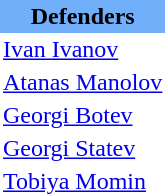<table class="toccolours" border="0" cellpadding="2" cellspacing="0" align="left" style="margin:0.5em;">
<tr>
<th colspan="4" align="center" bgcolor="#71AFFA"><span>Defenders</span></th>
</tr>
<tr>
<td> <a href='#'>Ivan Ivanov</a></td>
</tr>
<tr>
<td> <a href='#'>Atanas Manolov</a></td>
</tr>
<tr>
<td> <a href='#'>Georgi Botev</a></td>
</tr>
<tr>
<td> <a href='#'>Georgi Statev</a></td>
</tr>
<tr>
<td> <a href='#'>Tobiya Momin</a></td>
</tr>
<tr>
</tr>
</table>
